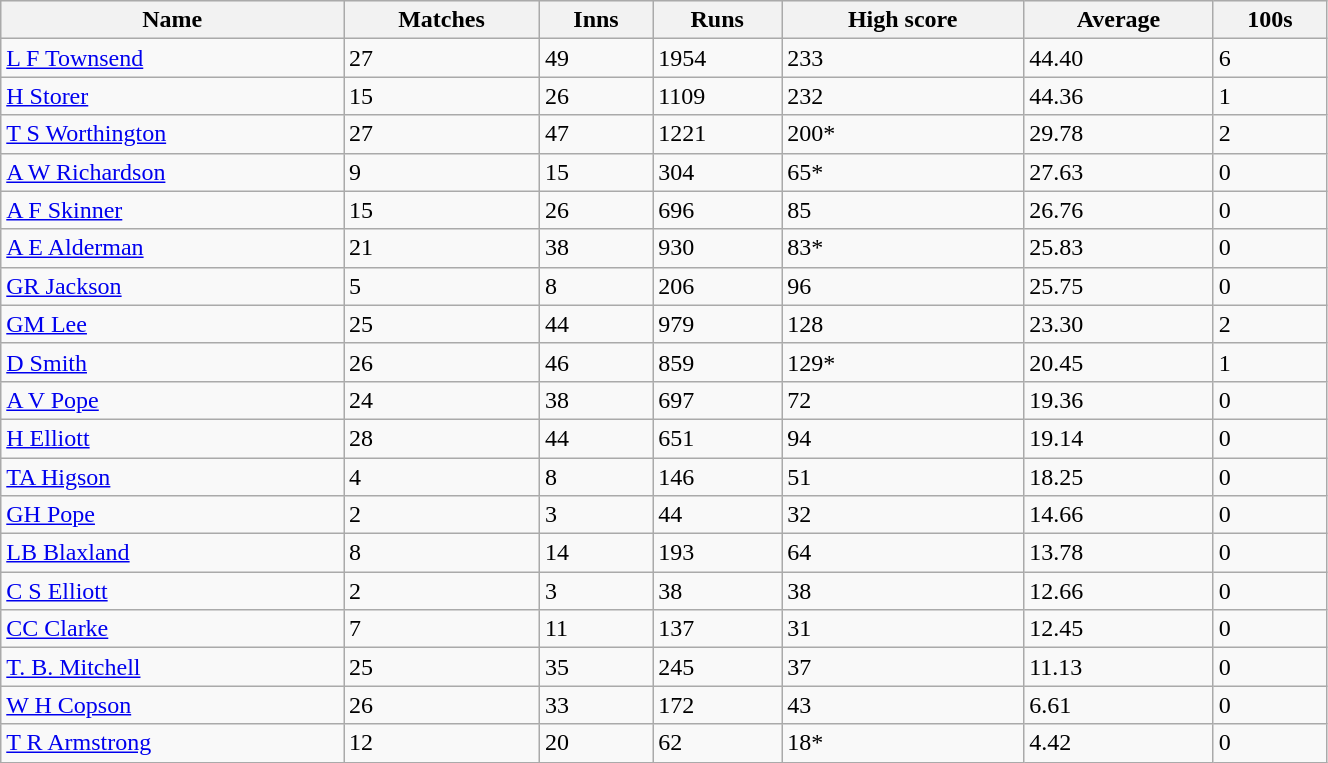<table class="wikitable sortable" style="width:70%;">
<tr style="background:#efefef;">
<th>Name</th>
<th>Matches</th>
<th>Inns</th>
<th>Runs</th>
<th>High score</th>
<th>Average</th>
<th>100s</th>
</tr>
<tr>
<td><a href='#'>L F Townsend</a></td>
<td>27</td>
<td>49</td>
<td>1954</td>
<td>233</td>
<td>44.40</td>
<td>6</td>
</tr>
<tr>
<td><a href='#'>H Storer</a></td>
<td>15</td>
<td>26</td>
<td>1109</td>
<td>232</td>
<td>44.36</td>
<td>1</td>
</tr>
<tr>
<td><a href='#'>T S Worthington</a></td>
<td>27</td>
<td>47</td>
<td>1221</td>
<td>200*</td>
<td>29.78</td>
<td>2</td>
</tr>
<tr>
<td><a href='#'>A W Richardson</a></td>
<td>9</td>
<td>15</td>
<td>304</td>
<td>65*</td>
<td>27.63</td>
<td>0</td>
</tr>
<tr>
<td><a href='#'>A F Skinner</a></td>
<td>15</td>
<td>26</td>
<td>696</td>
<td>85</td>
<td>26.76</td>
<td>0</td>
</tr>
<tr>
<td><a href='#'>A E Alderman</a></td>
<td>21</td>
<td>38</td>
<td>930</td>
<td>83*</td>
<td>25.83</td>
<td>0</td>
</tr>
<tr>
<td><a href='#'>GR Jackson</a></td>
<td>5</td>
<td>8</td>
<td>206</td>
<td>96</td>
<td>25.75</td>
<td>0</td>
</tr>
<tr>
<td><a href='#'>GM Lee</a></td>
<td>25</td>
<td>44</td>
<td>979</td>
<td>128</td>
<td>23.30</td>
<td>2</td>
</tr>
<tr>
<td><a href='#'>D Smith</a></td>
<td>26</td>
<td>46</td>
<td>859</td>
<td>129*</td>
<td>20.45</td>
<td>1</td>
</tr>
<tr>
<td><a href='#'>A V Pope</a></td>
<td>24</td>
<td>38</td>
<td>697</td>
<td>72</td>
<td>19.36</td>
<td>0</td>
</tr>
<tr>
<td><a href='#'>H Elliott</a></td>
<td>28</td>
<td>44</td>
<td>651</td>
<td>94</td>
<td>19.14</td>
<td>0</td>
</tr>
<tr>
<td><a href='#'>TA Higson</a></td>
<td>4</td>
<td>8</td>
<td>146</td>
<td>51</td>
<td>18.25</td>
<td>0</td>
</tr>
<tr>
<td><a href='#'>GH Pope</a></td>
<td>2</td>
<td>3</td>
<td>44</td>
<td>32</td>
<td>14.66</td>
<td>0</td>
</tr>
<tr>
<td><a href='#'>LB Blaxland</a></td>
<td>8</td>
<td>14</td>
<td>193</td>
<td>64</td>
<td>13.78</td>
<td>0</td>
</tr>
<tr>
<td><a href='#'>C S Elliott</a></td>
<td>2</td>
<td>3</td>
<td>38</td>
<td>38</td>
<td>12.66</td>
<td>0</td>
</tr>
<tr>
<td><a href='#'>CC Clarke</a></td>
<td>7</td>
<td>11</td>
<td>137</td>
<td>31</td>
<td>12.45</td>
<td>0</td>
</tr>
<tr>
<td><a href='#'>T. B. Mitchell</a></td>
<td>25</td>
<td>35</td>
<td>245</td>
<td>37</td>
<td>11.13</td>
<td>0</td>
</tr>
<tr>
<td><a href='#'>W H Copson</a></td>
<td>26</td>
<td>33</td>
<td>172</td>
<td>43</td>
<td>6.61</td>
<td>0</td>
</tr>
<tr>
<td><a href='#'>T R Armstrong</a></td>
<td>12</td>
<td>20</td>
<td>62</td>
<td>18*</td>
<td>4.42</td>
<td>0 </td>
</tr>
</table>
